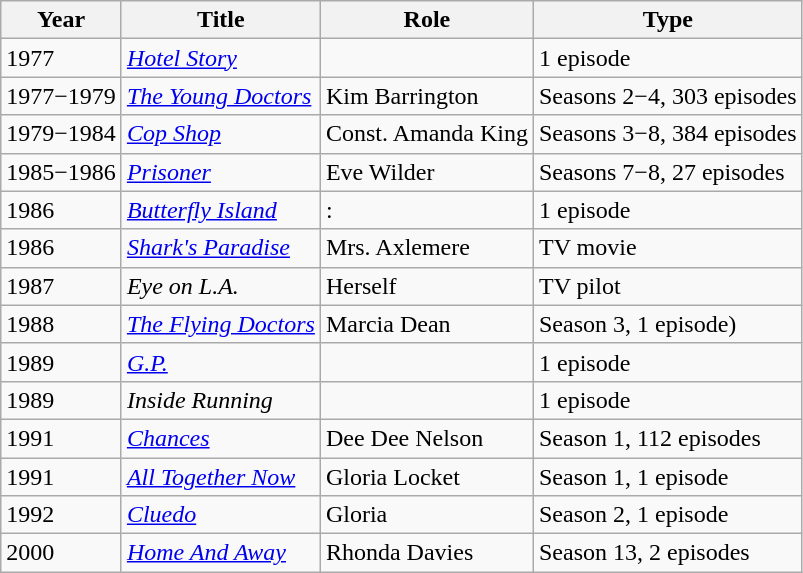<table class="wikitable plainrowheaders sortable">
<tr>
<th scope="col">Year</th>
<th scope="col">Title</th>
<th scope="col">Role</th>
<th class="unsortable">Type</th>
</tr>
<tr>
<td>1977</td>
<td><em><a href='#'>Hotel Story</a></em></td>
<td></td>
<td>1 episode</td>
</tr>
<tr>
<td>1977−1979</td>
<td><em><a href='#'>The Young Doctors</a></em></td>
<td>Kim Barrington</td>
<td>Seasons 2−4, 303 episodes</td>
</tr>
<tr>
<td>1979−1984</td>
<td><em><a href='#'>Cop Shop</a></em></td>
<td>Const. Amanda King</td>
<td>Seasons 3−8, 384 episodes</td>
</tr>
<tr>
<td>1985−1986</td>
<td><em><a href='#'>Prisoner</a></em></td>
<td>Eve Wilder</td>
<td>Seasons 7−8, 27 episodes</td>
</tr>
<tr>
<td>1986</td>
<td><em><a href='#'>Butterfly Island</a></em></td>
<td>:</td>
<td>1 episode</td>
</tr>
<tr>
<td>1986</td>
<td><em><a href='#'>Shark's Paradise</a></em></td>
<td>Mrs. Axlemere</td>
<td>TV movie</td>
</tr>
<tr>
<td>1987</td>
<td><em>Eye on L.A.</em></td>
<td>Herself</td>
<td>TV pilot</td>
</tr>
<tr>
<td>1988</td>
<td><em><a href='#'>The Flying Doctors</a></em></td>
<td>Marcia Dean</td>
<td>Season 3, 1 episode)</td>
</tr>
<tr>
<td>1989</td>
<td><em><a href='#'>G.P.</a></em></td>
<td></td>
<td>1 episode</td>
</tr>
<tr>
<td>1989</td>
<td><em>Inside Running</em></td>
<td></td>
<td>1 episode</td>
</tr>
<tr>
<td>1991</td>
<td><em><a href='#'>Chances</a></em></td>
<td>Dee Dee Nelson</td>
<td>Season 1, 112 episodes</td>
</tr>
<tr>
<td>1991</td>
<td><em><a href='#'>All Together Now</a></em></td>
<td>Gloria Locket</td>
<td>Season 1, 1 episode</td>
</tr>
<tr>
<td>1992</td>
<td><em><a href='#'>Cluedo</a></em></td>
<td>Gloria</td>
<td>Season 2, 1 episode</td>
</tr>
<tr>
<td>2000</td>
<td><em><a href='#'>Home And Away</a></em></td>
<td>Rhonda Davies</td>
<td>Season 13, 2 episodes</td>
</tr>
</table>
